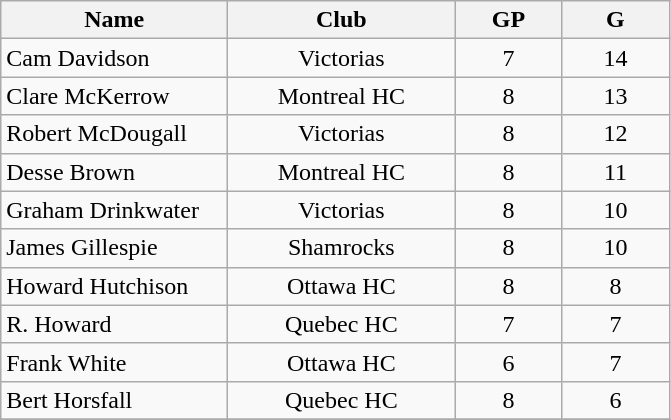<table class="wikitable" style="text-align:center;">
<tr>
<th style="width:9em">Name</th>
<th style="width:9em">Club</th>
<th style="width:4em">GP</th>
<th style="width:4em">G</th>
</tr>
<tr>
<td align="left">Cam Davidson</td>
<td>Victorias</td>
<td>7</td>
<td>14</td>
</tr>
<tr>
<td align="left">Clare McKerrow</td>
<td>Montreal HC</td>
<td>8</td>
<td>13</td>
</tr>
<tr>
<td align="left">Robert McDougall</td>
<td>Victorias</td>
<td>8</td>
<td>12</td>
</tr>
<tr>
<td align="left">Desse Brown</td>
<td>Montreal HC</td>
<td>8</td>
<td>11</td>
</tr>
<tr>
<td align="left">Graham Drinkwater</td>
<td>Victorias</td>
<td>8</td>
<td>10</td>
</tr>
<tr>
<td align="left">James Gillespie</td>
<td>Shamrocks</td>
<td>8</td>
<td>10</td>
</tr>
<tr>
<td align="left">Howard Hutchison</td>
<td>Ottawa  HC</td>
<td>8</td>
<td>8</td>
</tr>
<tr>
<td align="left">R. Howard</td>
<td>Quebec HC</td>
<td>7</td>
<td>7</td>
</tr>
<tr>
<td align="left">Frank White</td>
<td>Ottawa HC</td>
<td>6</td>
<td>7</td>
</tr>
<tr>
<td align="left">Bert Horsfall</td>
<td>Quebec HC</td>
<td>8</td>
<td>6</td>
</tr>
<tr>
</tr>
</table>
